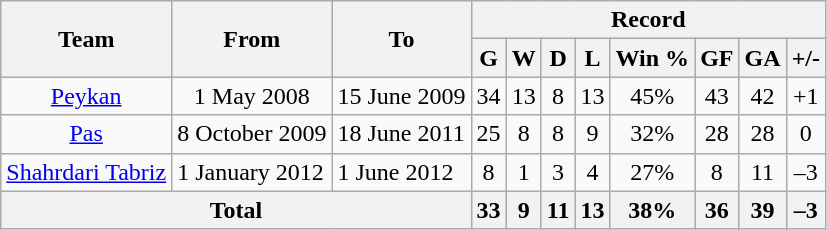<table class="wikitable" style="text-align: center">
<tr>
<th rowspan="2">Team</th>
<th rowspan="2">From</th>
<th rowspan="2">To</th>
<th colspan="8">Record</th>
</tr>
<tr>
<th>G</th>
<th>W</th>
<th>D</th>
<th>L</th>
<th>Win %</th>
<th>GF</th>
<th>GA</th>
<th>+/-</th>
</tr>
<tr>
<td><a href='#'>Peykan</a></td>
<td>1 May 2008</td>
<td>15 June 2009</td>
<td>34</td>
<td>13</td>
<td>8</td>
<td>13</td>
<td>45%</td>
<td>43</td>
<td>42</td>
<td>+1</td>
</tr>
<tr>
<td><a href='#'>Pas</a></td>
<td align="left">8 October 2009</td>
<td align="left">18 June 2011</td>
<td>25</td>
<td>8</td>
<td>8</td>
<td>9</td>
<td>32%</td>
<td>28</td>
<td>28</td>
<td>0</td>
</tr>
<tr>
<td><a href='#'>Shahrdari Tabriz</a></td>
<td align="left">1 January 2012</td>
<td align="left">1 June 2012</td>
<td>8</td>
<td>1</td>
<td>3</td>
<td>4</td>
<td>27%</td>
<td>8</td>
<td>11</td>
<td>–3</td>
</tr>
<tr>
<th colspan="3">Total</th>
<th>33</th>
<th>9</th>
<th>11</th>
<th>13</th>
<th>38%</th>
<th>36</th>
<th>39</th>
<th>–3</th>
</tr>
</table>
